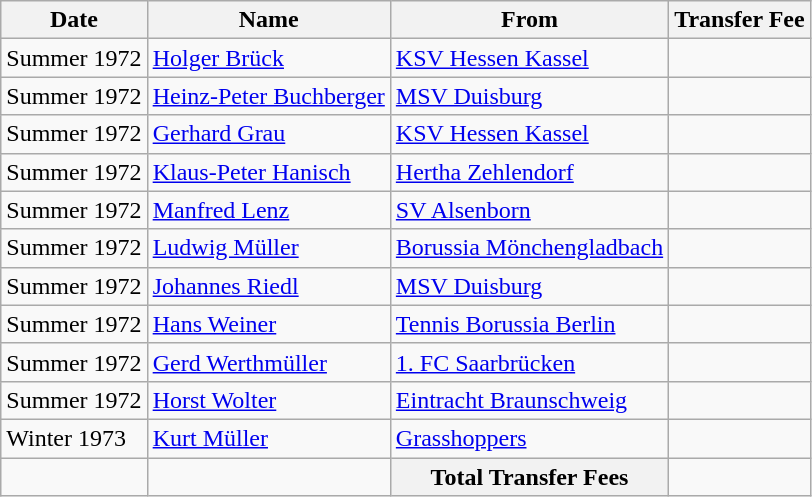<table class="wikitable sortable">
<tr>
<th>Date</th>
<th>Name</th>
<th>From</th>
<th>Transfer Fee</th>
</tr>
<tr>
<td>Summer 1972</td>
<td> <a href='#'>Holger Brück</a></td>
<td> <a href='#'>KSV Hessen Kassel</a></td>
<td></td>
</tr>
<tr>
<td>Summer 1972</td>
<td> <a href='#'>Heinz-Peter Buchberger</a></td>
<td> <a href='#'>MSV Duisburg</a></td>
<td></td>
</tr>
<tr>
<td>Summer 1972</td>
<td> <a href='#'>Gerhard Grau</a></td>
<td> <a href='#'>KSV Hessen Kassel</a></td>
<td></td>
</tr>
<tr>
<td>Summer 1972</td>
<td> <a href='#'>Klaus-Peter Hanisch</a></td>
<td> <a href='#'>Hertha Zehlendorf</a></td>
<td></td>
</tr>
<tr>
<td>Summer 1972</td>
<td> <a href='#'>Manfred Lenz</a></td>
<td> <a href='#'>SV Alsenborn</a></td>
<td></td>
</tr>
<tr>
<td>Summer 1972</td>
<td> <a href='#'>Ludwig Müller</a></td>
<td> <a href='#'>Borussia Mönchengladbach</a></td>
<td></td>
</tr>
<tr>
<td>Summer 1972</td>
<td> <a href='#'>Johannes Riedl</a></td>
<td> <a href='#'>MSV Duisburg</a></td>
<td></td>
</tr>
<tr>
<td>Summer 1972</td>
<td> <a href='#'>Hans Weiner</a></td>
<td> <a href='#'>Tennis Borussia Berlin</a></td>
<td></td>
</tr>
<tr>
<td>Summer 1972</td>
<td> <a href='#'>Gerd Werthmüller</a></td>
<td> <a href='#'>1. FC Saarbrücken</a></td>
<td></td>
</tr>
<tr>
<td>Summer 1972</td>
<td> <a href='#'>Horst Wolter</a></td>
<td> <a href='#'>Eintracht Braunschweig</a></td>
<td></td>
</tr>
<tr>
<td>Winter 1973</td>
<td> <a href='#'>Kurt Müller</a></td>
<td> <a href='#'>Grasshoppers</a></td>
<td></td>
</tr>
<tr>
<td></td>
<td></td>
<th>Total Transfer Fees</th>
<td></td>
</tr>
</table>
